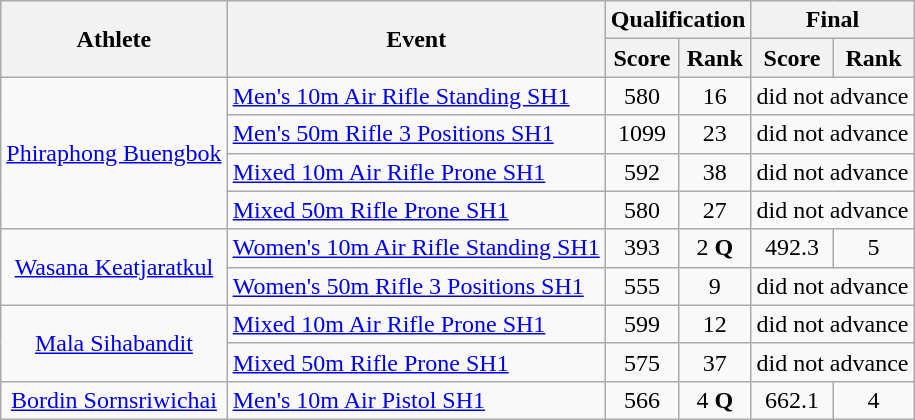<table class=wikitable>
<tr>
<th rowspan="2">Athlete</th>
<th rowspan="2">Event</th>
<th colspan="2">Qualification</th>
<th colspan="2">Final</th>
</tr>
<tr>
<th>Score</th>
<th>Rank</th>
<th>Score</th>
<th>Rank</th>
</tr>
<tr align=center>
<td rowspan="4"><a href='#'>Phiraphong Buengbok</a></td>
<td align=left><a href='#'>Men's 10m Air Rifle Standing SH1</a></td>
<td>580</td>
<td>16</td>
<td colspan="2">did not advance</td>
</tr>
<tr align=center>
<td align=left><a href='#'>Men's 50m Rifle 3 Positions SH1</a></td>
<td>1099</td>
<td>23</td>
<td colspan="2">did not advance</td>
</tr>
<tr align=center>
<td align=left><a href='#'>Mixed 10m Air Rifle Prone SH1</a></td>
<td>592</td>
<td>38</td>
<td colspan="2">did not advance</td>
</tr>
<tr align=center>
<td align=left><a href='#'>Mixed 50m Rifle Prone SH1</a></td>
<td>580</td>
<td>27</td>
<td colspan="2">did not advance</td>
</tr>
<tr align=center>
<td rowspan="2"><a href='#'>Wasana Keatjaratkul</a></td>
<td align=left><a href='#'>Women's 10m Air Rifle Standing SH1</a></td>
<td>393</td>
<td>2 <strong>Q</strong></td>
<td>492.3</td>
<td>5</td>
</tr>
<tr align=center>
<td align=left><a href='#'>Women's 50m Rifle 3 Positions SH1</a></td>
<td>555</td>
<td>9</td>
<td colspan="2">did not advance</td>
</tr>
<tr align=center>
<td rowspan="2"><a href='#'>Mala Sihabandit</a></td>
<td align=left><a href='#'>Mixed 10m Air Rifle Prone SH1</a></td>
<td>599</td>
<td>12</td>
<td colspan="2">did not advance</td>
</tr>
<tr align=center>
<td align=left><a href='#'>Mixed 50m Rifle Prone SH1</a></td>
<td>575</td>
<td>37</td>
<td colspan="2">did not advance</td>
</tr>
<tr align=center>
<td><a href='#'>Bordin Sornsriwichai</a></td>
<td align=left><a href='#'>Men's 10m Air Pistol SH1</a></td>
<td>566</td>
<td>4 <strong>Q</strong></td>
<td>662.1</td>
<td>4</td>
</tr>
</table>
